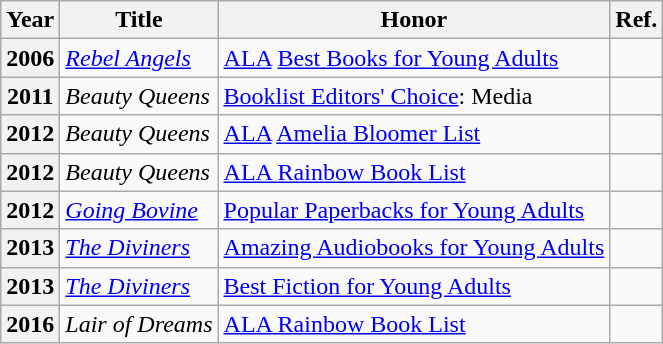<table class="wikitable sortable mw-collapsible">
<tr>
<th>Year</th>
<th>Title</th>
<th>Honor</th>
<th>Ref.</th>
</tr>
<tr>
<th>2006</th>
<td><em><a href='#'>Rebel Angels</a></em></td>
<td><a href='#'>ALA</a> <a href='#'>Best Books for Young Adults</a></td>
<td></td>
</tr>
<tr>
<th>2011</th>
<td><em>Beauty Queens</em></td>
<td><a href='#'>Booklist Editors' Choice</a>: Media</td>
<td></td>
</tr>
<tr>
<th>2012</th>
<td><em>Beauty Queens</em></td>
<td><a href='#'>ALA</a> <a href='#'>Amelia Bloomer List</a></td>
<td></td>
</tr>
<tr>
<th>2012</th>
<td><em>Beauty Queens</em></td>
<td><a href='#'>ALA Rainbow Book List</a></td>
<td></td>
</tr>
<tr>
<th>2012</th>
<td><em><a href='#'>Going Bovine</a></em></td>
<td><a href='#'>Popular Paperbacks for Young Adults</a></td>
<td></td>
</tr>
<tr>
<th>2013</th>
<td><a href='#'><em>The Diviners</em></a></td>
<td><a href='#'>Amazing Audiobooks for Young Adults</a></td>
<td></td>
</tr>
<tr>
<th>2013</th>
<td><a href='#'><em>The Diviners</em></a></td>
<td><a href='#'>Best Fiction for Young Adults</a></td>
<td></td>
</tr>
<tr>
<th>2016</th>
<td><em>Lair of Dreams</em></td>
<td><a href='#'>ALA Rainbow Book List</a></td>
<td></td>
</tr>
</table>
